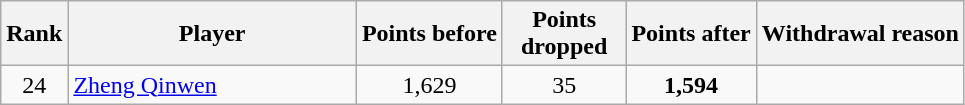<table class="wikitable sortable">
<tr>
<th>Rank</th>
<th style="width:185px;">Player</th>
<th>Points before</th>
<th style="width:75px;">Points dropped</th>
<th>Points after</th>
<th>Withdrawal reason</th>
</tr>
<tr>
<td style="text-align:center;">24</td>
<td> <a href='#'>Zheng Qinwen</a></td>
<td style="text-align:center;">1,629</td>
<td style="text-align:center;">35</td>
<td style="text-align:center;"><strong>1,594</strong></td>
<td></td>
</tr>
</table>
